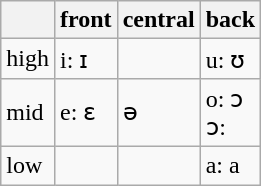<table class="wikitable">
<tr>
<th></th>
<th>front</th>
<th>central</th>
<th>back</th>
</tr>
<tr>
<td>high</td>
<td>i: ɪ</td>
<td></td>
<td>u: ʊ</td>
</tr>
<tr>
<td>mid</td>
<td>e: ɛ</td>
<td>ə</td>
<td>o: ɔ<br>ɔ:</td>
</tr>
<tr>
<td>low</td>
<td></td>
<td></td>
<td>a: a</td>
</tr>
</table>
